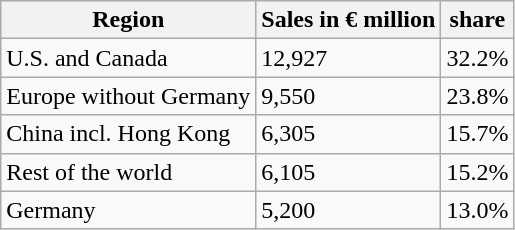<table class="wikitable floatright">
<tr>
<th>Region</th>
<th>Sales in € million</th>
<th>share</th>
</tr>
<tr>
<td>U.S. and Canada</td>
<td>12,927</td>
<td>32.2%</td>
</tr>
<tr>
<td>Europe without Germany</td>
<td>9,550</td>
<td>23.8%</td>
</tr>
<tr>
<td>China incl. Hong Kong</td>
<td>6,305</td>
<td>15.7%</td>
</tr>
<tr>
<td>Rest of the world</td>
<td>6,105</td>
<td>15.2%</td>
</tr>
<tr>
<td>Germany</td>
<td>5,200</td>
<td>13.0%</td>
</tr>
</table>
